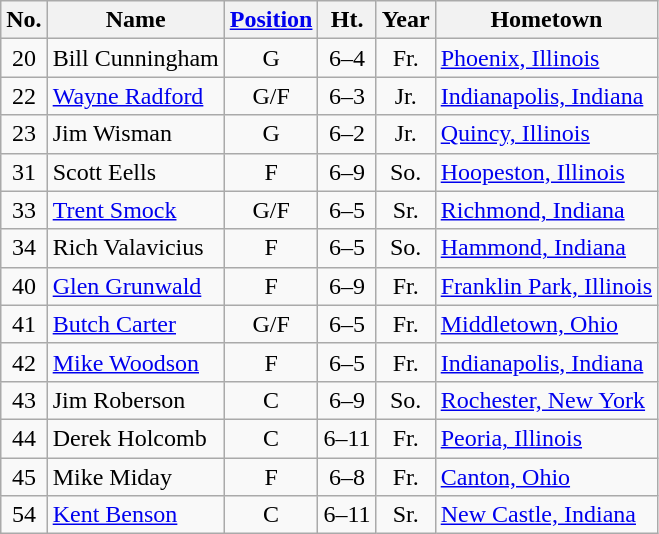<table class="wikitable" style="text-align:center">
<tr>
<th>No.</th>
<th>Name</th>
<th><a href='#'>Position</a></th>
<th>Ht.</th>
<th>Year</th>
<th>Hometown</th>
</tr>
<tr>
<td>20</td>
<td style="text-align:left">Bill Cunningham</td>
<td>G</td>
<td>6–4</td>
<td>Fr.</td>
<td style="text-align:left"><a href='#'>Phoenix, Illinois</a></td>
</tr>
<tr>
<td>22</td>
<td style="text-align:left"><a href='#'>Wayne Radford</a></td>
<td>G/F</td>
<td>6–3</td>
<td>Jr.</td>
<td style="text-align:left"><a href='#'>Indianapolis, Indiana</a></td>
</tr>
<tr>
<td>23</td>
<td style="text-align:left">Jim Wisman</td>
<td>G</td>
<td>6–2</td>
<td>Jr.</td>
<td style="text-align:left"><a href='#'>Quincy, Illinois</a></td>
</tr>
<tr>
<td>31</td>
<td style="text-align:left">Scott Eells</td>
<td>F</td>
<td>6–9</td>
<td>So.</td>
<td style="text-align:left"><a href='#'>Hoopeston, Illinois</a></td>
</tr>
<tr>
<td>33</td>
<td style="text-align:left"><a href='#'>Trent Smock</a></td>
<td>G/F</td>
<td>6–5</td>
<td>Sr.</td>
<td style="text-align:left"><a href='#'>Richmond, Indiana</a></td>
</tr>
<tr>
<td>34</td>
<td style="text-align:left">Rich Valavicius</td>
<td>F</td>
<td>6–5</td>
<td>So.</td>
<td style="text-align:left"><a href='#'>Hammond, Indiana</a></td>
</tr>
<tr>
<td>40</td>
<td style="text-align:left"><a href='#'>Glen Grunwald</a></td>
<td>F</td>
<td>6–9</td>
<td>Fr.</td>
<td style="text-align:left"><a href='#'>Franklin Park, Illinois</a></td>
</tr>
<tr>
<td>41</td>
<td style="text-align:left"><a href='#'>Butch Carter</a></td>
<td>G/F</td>
<td>6–5</td>
<td>Fr.</td>
<td style="text-align:left"><a href='#'>Middletown, Ohio</a></td>
</tr>
<tr>
<td>42</td>
<td style="text-align:left"><a href='#'>Mike Woodson</a></td>
<td>F</td>
<td>6–5</td>
<td>Fr.</td>
<td style="text-align:left"><a href='#'>Indianapolis, Indiana</a></td>
</tr>
<tr>
<td>43</td>
<td style="text-align:left">Jim Roberson</td>
<td>C</td>
<td>6–9</td>
<td>So.</td>
<td style="text-align:left"><a href='#'>Rochester, New York</a></td>
</tr>
<tr>
<td>44</td>
<td style="text-align:left">Derek Holcomb</td>
<td>C</td>
<td>6–11</td>
<td>Fr.</td>
<td style="text-align:left"><a href='#'>Peoria, Illinois</a></td>
</tr>
<tr>
<td>45</td>
<td style="text-align:left">Mike Miday</td>
<td>F</td>
<td>6–8</td>
<td>Fr.</td>
<td style="text-align:left"><a href='#'>Canton, Ohio</a></td>
</tr>
<tr>
<td>54</td>
<td style="text-align:left"><a href='#'>Kent Benson</a></td>
<td>C</td>
<td>6–11</td>
<td>Sr.</td>
<td style="text-align:left"><a href='#'>New Castle, Indiana</a></td>
</tr>
</table>
